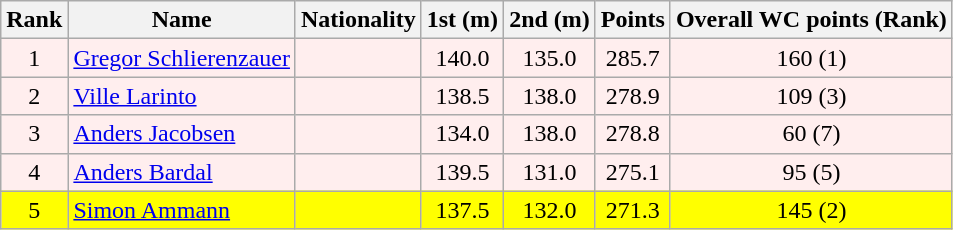<table class="wikitable">
<tr>
<th align=Center>Rank</th>
<th>Name</th>
<th>Nationality</th>
<th align=Center>1st (m)</th>
<th>2nd (m)</th>
<th>Points</th>
<th>Overall WC points (Rank)</th>
</tr>
<tr style="background:#ffeeee;">
<td align=center>1</td>
<td align=left><a href='#'>Gregor Schlierenzauer</a></td>
<td align=left></td>
<td align=center>140.0</td>
<td align=center>135.0</td>
<td align=center>285.7</td>
<td align=center>160 (1)</td>
</tr>
<tr style="background:#ffeeee;">
<td align=center>2</td>
<td align=left><a href='#'>Ville Larinto</a></td>
<td align=left></td>
<td align=center>138.5</td>
<td align=center>138.0</td>
<td align=center>278.9</td>
<td align=center>109 (3)</td>
</tr>
<tr style="background:#ffeeee;">
<td align=center>3</td>
<td align=left><a href='#'>Anders Jacobsen</a></td>
<td align=left></td>
<td align=center>134.0</td>
<td align=center>138.0</td>
<td align=center>278.8</td>
<td align=center>60 (7)</td>
</tr>
<tr style="background:#ffeeee;">
<td align=center>4</td>
<td align=left><a href='#'>Anders Bardal</a></td>
<td align=left></td>
<td align=center>139.5</td>
<td align=center>131.0</td>
<td align=center>275.1</td>
<td align=center>95 (5)</td>
</tr>
<tr style="background:#FFFF00;">
<td align=center>5</td>
<td align=left><a href='#'>Simon Ammann</a></td>
<td align=left></td>
<td align=center>137.5</td>
<td align=center>132.0</td>
<td align=center>271.3</td>
<td align=center>145 (2)</td>
</tr>
</table>
